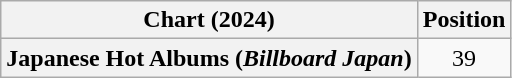<table class="wikitable plainrowheaders sortable" style="text-align:center">
<tr>
<th scope="col">Chart (2024)</th>
<th scope="col">Position</th>
</tr>
<tr>
<th scope="row">Japanese Hot Albums (<em>Billboard Japan</em>)</th>
<td>39</td>
</tr>
</table>
